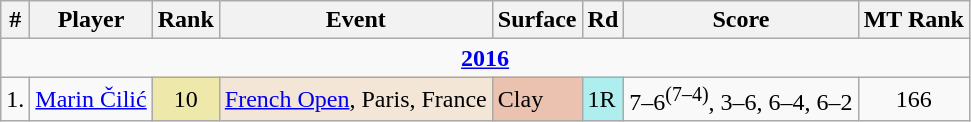<table class="wikitable sortable">
<tr>
<th>#</th>
<th>Player</th>
<th>Rank</th>
<th>Event</th>
<th>Surface</th>
<th>Rd</th>
<th>Score</th>
<th>MT Rank</th>
</tr>
<tr>
<td colspan=8 style=text-align:center><strong><a href='#'>2016</a></strong></td>
</tr>
<tr>
<td>1.</td>
<td> <a href='#'>Marin Čilić</a></td>
<td align=center bgcolor=EEE8AA>10</td>
<td bgcolor=F3E6D7><a href='#'>French Open</a>, Paris, France</td>
<td bgcolor=EBC2AF>Clay</td>
<td bgcolor=afeeee>1R</td>
<td>7–6<sup>(7–4)</sup>, 3–6, 6–4, 6–2</td>
<td align=center>166</td>
</tr>
</table>
